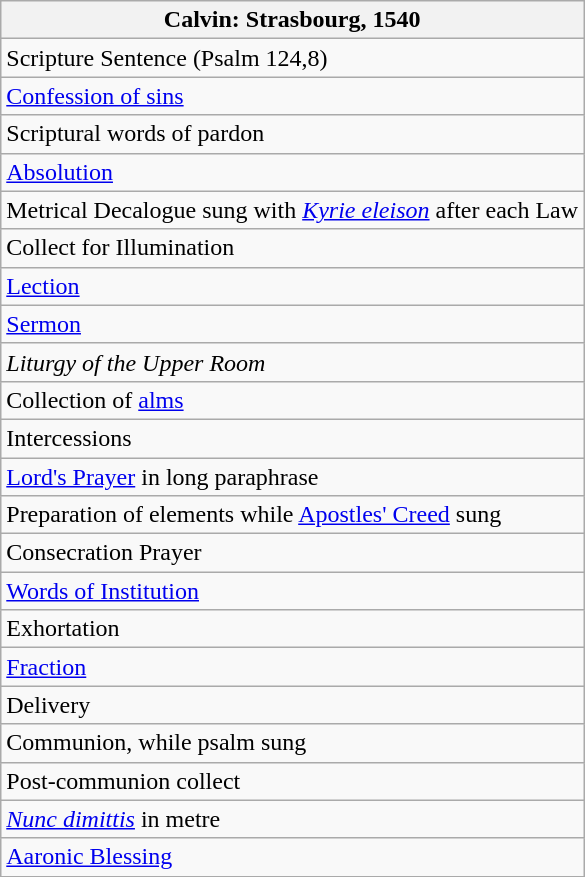<table class="wikitable">
<tr>
<th>Calvin: Strasbourg, 1540</th>
</tr>
<tr>
<td>Scripture Sentence (Psalm 124,8)</td>
</tr>
<tr>
<td><a href='#'>Confession of sins</a></td>
</tr>
<tr>
<td>Scriptural words of pardon</td>
</tr>
<tr>
<td><a href='#'>Absolution</a></td>
</tr>
<tr>
<td>Metrical Decalogue sung with <em><a href='#'>Kyrie eleison</a></em> after each Law</td>
</tr>
<tr>
<td>Collect for Illumination</td>
</tr>
<tr>
<td><a href='#'>Lection</a></td>
</tr>
<tr>
<td><a href='#'>Sermon</a></td>
</tr>
<tr>
<td><em>Liturgy of the Upper Room</em></td>
</tr>
<tr>
<td>Collection of <a href='#'>alms</a></td>
</tr>
<tr>
<td>Intercessions</td>
</tr>
<tr>
<td><a href='#'>Lord's Prayer</a> in long paraphrase</td>
</tr>
<tr>
<td>Preparation of elements while <a href='#'>Apostles' Creed</a> sung</td>
</tr>
<tr>
<td>Consecration Prayer</td>
</tr>
<tr>
<td><a href='#'>Words of Institution</a></td>
</tr>
<tr>
<td>Exhortation</td>
</tr>
<tr>
<td><a href='#'>Fraction</a></td>
</tr>
<tr>
<td>Delivery</td>
</tr>
<tr>
<td>Communion, while psalm sung</td>
</tr>
<tr>
<td>Post-communion collect</td>
</tr>
<tr>
<td><em><a href='#'>Nunc dimittis</a></em> in metre</td>
</tr>
<tr>
<td><a href='#'>Aaronic Blessing</a></td>
</tr>
</table>
